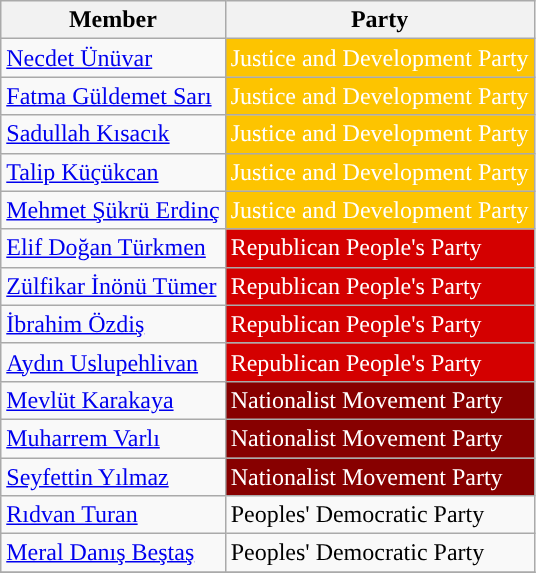<table class="wikitable">
<tr>
<th>Member</th>
<th>Party</th>
</tr>
<tr>
<td><a href='#'>Necdet Ünüvar</a></td>
<td style="background:#FDC400; color:white">Justice and Development Party</td>
</tr>
<tr>
<td><a href='#'>Fatma Güldemet Sarı</a></td>
<td style="background:#FDC400; color:white">Justice and Development Party</td>
</tr>
<tr>
<td><a href='#'>Sadullah Kısacık</a></td>
<td style="background:#FDC400; color:white">Justice and Development Party</td>
</tr>
<tr>
<td><a href='#'>Talip Küçükcan</a></td>
<td style="background:#FDC400; color:white">Justice and Development Party</td>
</tr>
<tr>
<td><a href='#'>Mehmet Şükrü Erdinç</a></td>
<td style="background:#FDC400; color:white">Justice and Development Party</td>
</tr>
<tr>
<td><a href='#'>Elif Doğan Türkmen</a></td>
<td style="background:#D40000; color:white">Republican People's Party</td>
</tr>
<tr>
<td><a href='#'>Zülfikar İnönü Tümer</a></td>
<td style="background:#D40000; color:white">Republican People's Party</td>
</tr>
<tr>
<td><a href='#'>İbrahim Özdiş</a></td>
<td style="background:#D40000; color:white">Republican People's Party</td>
</tr>
<tr>
<td><a href='#'>Aydın Uslupehlivan</a></td>
<td style="background:#D40000; color:white">Republican People's Party</td>
</tr>
<tr>
<td><a href='#'>Mevlüt Karakaya</a></td>
<td style="background:#870000; color:white">Nationalist Movement Party</td>
</tr>
<tr>
<td><a href='#'>Muharrem Varlı</a></td>
<td style="background:#870000; color:white">Nationalist Movement Party</td>
</tr>
<tr>
<td><a href='#'>Seyfettin Yılmaz</a></td>
<td style="background:#870000; color:white">Nationalist Movement Party</td>
</tr>
<tr>
<td><a href='#'>Rıdvan Turan</a></td>
<td style="background:">Peoples' Democratic Party</td>
</tr>
<tr>
<td><a href='#'>Meral Danış Beştaş</a></td>
<td style="background:">Peoples' Democratic Party</td>
</tr>
<tr>
</tr>
</table>
